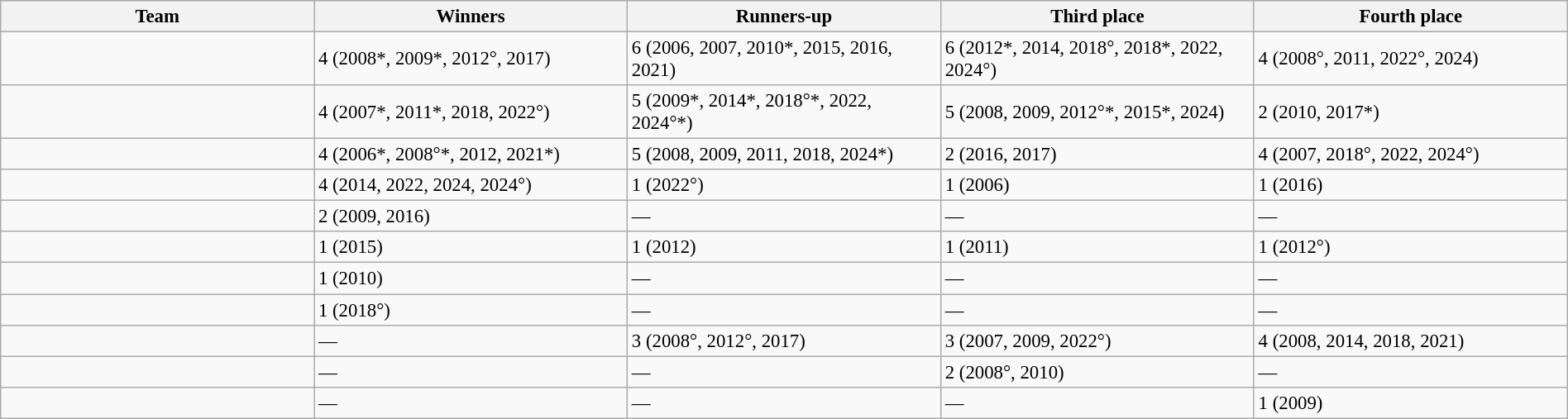<table class="wikitable" bgcolor="#f7f8ff" style="font-size: 95%; border: gray 1px; border-collapse: collapse; width:100%">
<tr>
<th width="20%">Team</th>
<th width="20%">Winners</th>
<th width="20%">Runners-up</th>
<th width="20%">Third place</th>
<th width="20%">Fourth place</th>
</tr>
<tr>
<td></td>
<td>4 (2008*, 2009*, 2012°, 2017)</td>
<td>6 (2006, 2007, 2010*, 2015, 2016, 2021)</td>
<td>6 (2012*, 2014, 2018°, 2018*, 2022, 2024°)</td>
<td>4 (2008°, 2011, 2022°, 2024)</td>
</tr>
<tr>
<td></td>
<td>4 (2007*, 2011*, 2018, 2022°)</td>
<td>5 (2009*, 2014*, 2018°*, 2022, 2024°*)</td>
<td>5 (2008, 2009, 2012°*, 2015*, 2024)</td>
<td>2 (2010, 2017*)</td>
</tr>
<tr>
<td></td>
<td>4 (2006*, 2008°*, 2012, 2021*)</td>
<td>5 (2008, 2009, 2011, 2018, 2024*)</td>
<td>2 (2016, 2017)</td>
<td>4 (2007, 2018°, 2022, 2024°)</td>
</tr>
<tr>
<td></td>
<td>4 (2014, 2022, 2024, 2024°)</td>
<td>1 (2022°)</td>
<td>1 (2006)</td>
<td>1 (2016)</td>
</tr>
<tr>
<td><em></em></td>
<td>2 (2009, 2016)</td>
<td>—</td>
<td>—</td>
<td>—</td>
</tr>
<tr>
<td><em></em></td>
<td>1 (2015)</td>
<td>1 (2012)</td>
<td>1 (2011)</td>
<td>1 (2012°)</td>
</tr>
<tr>
<td><em></em></td>
<td>1 (2010)</td>
<td>—</td>
<td>—</td>
<td>—</td>
</tr>
<tr>
<td><em></em></td>
<td>1 (2018°)</td>
<td>—</td>
<td>—</td>
<td>—</td>
</tr>
<tr>
<td></td>
<td>—</td>
<td>3 (2008°, 2012°, 2017)</td>
<td>3 (2007, 2009, 2022°)</td>
<td>4 (2008, 2014, 2018, 2021)</td>
</tr>
<tr>
<td><em></em></td>
<td>—</td>
<td>—</td>
<td>2 (2008°, 2010)</td>
<td>—</td>
</tr>
<tr>
<td><em></em></td>
<td>—</td>
<td>—</td>
<td>—</td>
<td>1 (2009)</td>
</tr>
<tr>
</tr>
</table>
